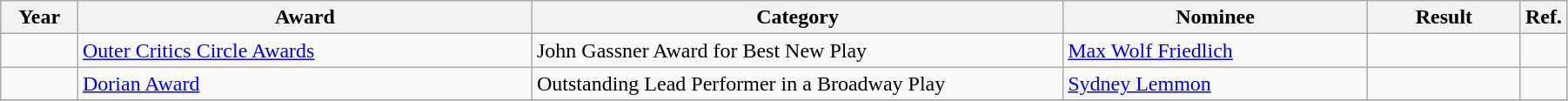<table class="wikitable" width="95%">
<tr>
<th width="5%">Year</th>
<th width="30%">Award</th>
<th width="35%">Category</th>
<th width="20%">Nominee</th>
<th width="10%">Result</th>
<th class=unsortable>Ref.</th>
</tr>
<tr>
<td rowspan=1></td>
<td><a href='#'>Outer Critics Circle Awards</a></td>
<td>John Gassner Award for Best New Play</td>
<td><a href='#'>Max Wolf Friedlich</a></td>
<td></td>
<td></td>
</tr>
<tr>
<td rowspan=1></td>
<td><a href='#'>Dorian Award</a></td>
<td>Outstanding Lead Performer in a Broadway Play</td>
<td><a href='#'>Sydney Lemmon</a></td>
<td></td>
<td></td>
</tr>
<tr>
</tr>
</table>
